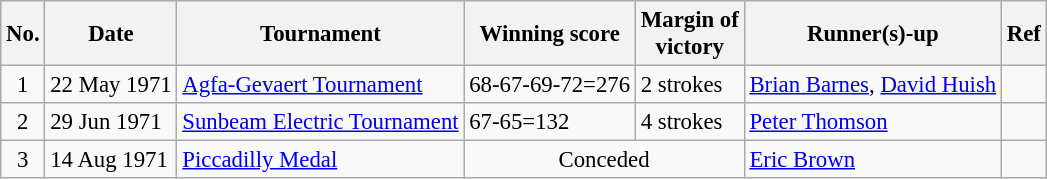<table class="wikitable" style="font-size:95%;">
<tr>
<th>No.</th>
<th>Date</th>
<th>Tournament</th>
<th>Winning score</th>
<th>Margin of<br>victory</th>
<th>Runner(s)-up</th>
<th>Ref</th>
</tr>
<tr>
<td align=center>1</td>
<td>22 May 1971</td>
<td><a href='#'>Agfa-Gevaert Tournament</a></td>
<td>68-67-69-72=276</td>
<td>2 strokes</td>
<td> <a href='#'>Brian Barnes</a>,  <a href='#'>David Huish</a></td>
<td></td>
</tr>
<tr>
<td align=center>2</td>
<td>29 Jun 1971</td>
<td><a href='#'>Sunbeam Electric Tournament</a></td>
<td>67-65=132</td>
<td>4 strokes</td>
<td> <a href='#'>Peter Thomson</a></td>
<td></td>
</tr>
<tr>
<td align=center>3</td>
<td>14 Aug 1971</td>
<td><a href='#'>Piccadilly Medal</a></td>
<td align=center colspan=2>Conceded</td>
<td> <a href='#'>Eric Brown</a></td>
<td></td>
</tr>
</table>
